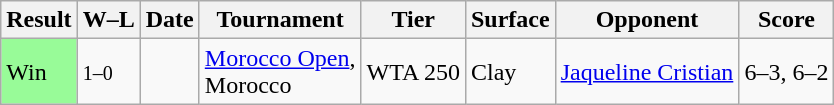<table class="wikitable">
<tr>
<th>Result</th>
<th class="unsortable">W–L</th>
<th>Date</th>
<th>Tournament</th>
<th>Tier</th>
<th>Surface</th>
<th>Opponent</th>
<th class="unsortable">Score</th>
</tr>
<tr>
<td bgcolor=98fb98>Win</td>
<td><small>1–0</small></td>
<td><a href='#'></a></td>
<td><a href='#'>Morocco Open</a>, <br>Morocco</td>
<td>WTA 250</td>
<td>Clay</td>
<td> <a href='#'>Jaqueline Cristian</a></td>
<td>6–3, 6–2</td>
</tr>
</table>
